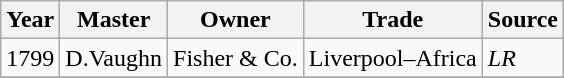<table class=" wikitable">
<tr>
<th>Year</th>
<th>Master</th>
<th>Owner</th>
<th>Trade</th>
<th>Source</th>
</tr>
<tr>
<td>1799</td>
<td>D.Vaughn</td>
<td>Fisher & Co.</td>
<td>Liverpool–Africa</td>
<td><em>LR</em></td>
</tr>
<tr>
</tr>
</table>
